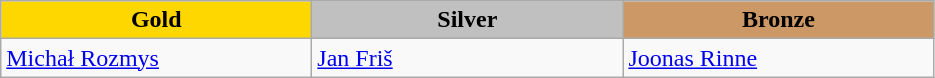<table class="wikitable" style="text-align:left">
<tr align="center">
<td width=200 bgcolor=gold><strong>Gold</strong></td>
<td width=200 bgcolor=silver><strong>Silver</strong></td>
<td width=200 bgcolor=CC9966><strong>Bronze</strong></td>
</tr>
<tr>
<td><a href='#'>Michał Rozmys</a><br></td>
<td><a href='#'>Jan Friš</a><br></td>
<td><a href='#'>Joonas Rinne</a><br></td>
</tr>
</table>
